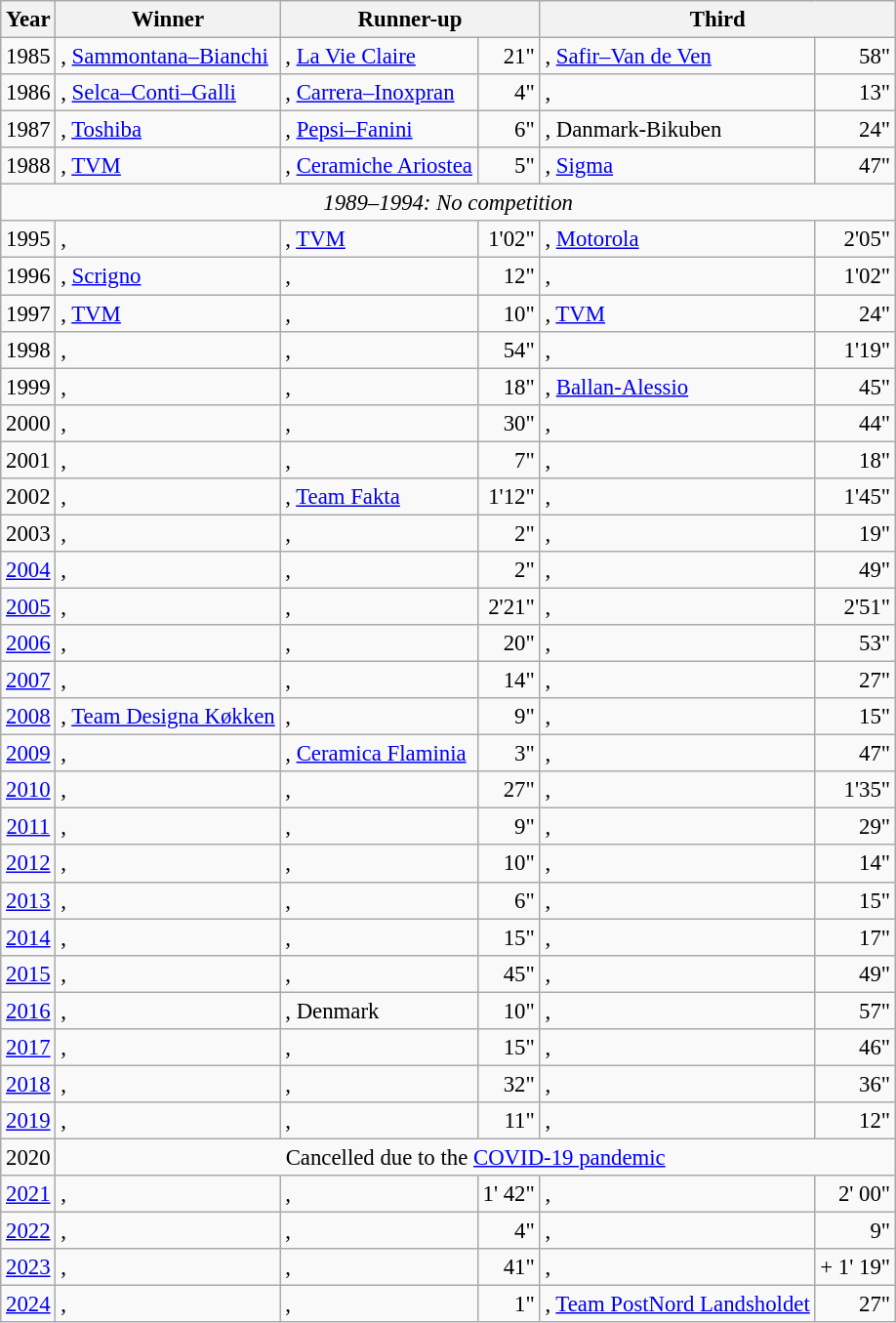<table class=wikitable style="font-size:95%;">
<tr>
<th>Year</th>
<th>Winner</th>
<th colspan=2>Runner-up</th>
<th colspan=2>Third</th>
</tr>
<tr>
<td align=center>1985</td>
<td>, <a href='#'>Sammontana–Bianchi</a></td>
<td>, <a href='#'>La Vie Claire</a></td>
<td align=right>21"</td>
<td>, <a href='#'>Safir–Van de Ven</a></td>
<td align=right>58"</td>
</tr>
<tr>
<td align=center>1986</td>
<td>, <a href='#'>Selca–Conti–Galli</a></td>
<td>, <a href='#'>Carrera–Inoxpran</a></td>
<td align=right>4"</td>
<td>, </td>
<td align=right>13"</td>
</tr>
<tr>
<td align=center>1987</td>
<td>, <a href='#'>Toshiba</a></td>
<td>, <a href='#'>Pepsi–Fanini</a></td>
<td align=right>6"</td>
<td>, Danmark-Bikuben</td>
<td align=right>24"</td>
</tr>
<tr>
<td align=center>1988</td>
<td>, <a href='#'>TVM</a></td>
<td>, <a href='#'>Ceramiche Ariostea</a></td>
<td align=right>5"</td>
<td>, <a href='#'>Sigma</a></td>
<td align=right>47"</td>
</tr>
<tr>
<td align=center colspan=6><em>1989–1994: No competition</em></td>
</tr>
<tr>
<td align=center>1995</td>
<td>, </td>
<td>, <a href='#'>TVM</a></td>
<td align=right>1'02"</td>
<td>, <a href='#'>Motorola</a></td>
<td align=right>2'05"</td>
</tr>
<tr>
<td align=center>1996</td>
<td>, <a href='#'>Scrigno</a></td>
<td>, </td>
<td align=right>12"</td>
<td>, </td>
<td align=right>1'02"</td>
</tr>
<tr>
<td align=center>1997</td>
<td>, <a href='#'>TVM</a></td>
<td>, </td>
<td align=right>10"</td>
<td>, <a href='#'>TVM</a></td>
<td align=right>24"</td>
</tr>
<tr>
<td align=center>1998</td>
<td>, </td>
<td>, </td>
<td align=right>54"</td>
<td>, </td>
<td align=right>1'19"</td>
</tr>
<tr>
<td align=center>1999</td>
<td>, </td>
<td>, </td>
<td align=right>18"</td>
<td>, <a href='#'>Ballan-Alessio</a></td>
<td align=right>45"</td>
</tr>
<tr>
<td align=center>2000</td>
<td>, </td>
<td>, </td>
<td align=right>30"</td>
<td>, </td>
<td align=right>44"</td>
</tr>
<tr>
<td align=center>2001</td>
<td>, </td>
<td>, </td>
<td align=right>7"</td>
<td>, </td>
<td align=right>18"</td>
</tr>
<tr>
<td align=center>2002</td>
<td>, </td>
<td>, <a href='#'>Team Fakta</a></td>
<td align=right>1'12"</td>
<td>, </td>
<td align=right>1'45"</td>
</tr>
<tr>
<td align=center>2003</td>
<td>, </td>
<td>, </td>
<td align=right>2"</td>
<td>, </td>
<td align=right>19"</td>
</tr>
<tr>
<td align=center><a href='#'>2004</a></td>
<td>, </td>
<td>, </td>
<td align=right>2"</td>
<td>, </td>
<td align=right>49"</td>
</tr>
<tr>
<td align=center><a href='#'>2005</a></td>
<td>, </td>
<td>, </td>
<td align=right>2'21"</td>
<td>, </td>
<td align=right>2'51"</td>
</tr>
<tr>
<td align=center><a href='#'>2006</a></td>
<td>, </td>
<td>, </td>
<td align=right>20"</td>
<td>, </td>
<td align=right>53"</td>
</tr>
<tr>
<td align=center><a href='#'>2007</a></td>
<td>, </td>
<td>, </td>
<td align=right>14"</td>
<td>, </td>
<td align=right>27"</td>
</tr>
<tr>
<td align=center><a href='#'>2008</a></td>
<td>, <a href='#'>Team Designa Køkken</a></td>
<td>, </td>
<td align=right>9"</td>
<td>, </td>
<td align=right>15"</td>
</tr>
<tr>
<td align=center><a href='#'>2009</a></td>
<td>, </td>
<td>, <a href='#'>Ceramica Flaminia</a></td>
<td align=right>3"</td>
<td>, </td>
<td align=right>47"</td>
</tr>
<tr>
<td align=center><a href='#'>2010</a></td>
<td>, </td>
<td>, </td>
<td align=right>27"</td>
<td>, </td>
<td align=right>1'35"</td>
</tr>
<tr>
<td align=center><a href='#'>2011</a></td>
<td>, </td>
<td>, </td>
<td align=right>9"</td>
<td>, </td>
<td align=right>29"</td>
</tr>
<tr>
<td align=center><a href='#'>2012</a></td>
<td>, </td>
<td>, </td>
<td align=right>10"</td>
<td>, </td>
<td align=right>14"</td>
</tr>
<tr>
<td align=center><a href='#'>2013</a></td>
<td>, </td>
<td>, </td>
<td align=right>6"</td>
<td>, </td>
<td align=right>15"</td>
</tr>
<tr>
<td align=center><a href='#'>2014</a></td>
<td>, </td>
<td>, </td>
<td align=right>15"</td>
<td>, </td>
<td align=right>17"</td>
</tr>
<tr>
<td align=center><a href='#'>2015</a></td>
<td>, </td>
<td>, </td>
<td align=right>45"</td>
<td>, </td>
<td align=right>49"</td>
</tr>
<tr>
<td align=center><a href='#'>2016</a></td>
<td>, </td>
<td>, Denmark</td>
<td align=right>10"</td>
<td>, </td>
<td align=right>57"</td>
</tr>
<tr>
<td align=center><a href='#'>2017</a></td>
<td>, </td>
<td>, </td>
<td align=right>15"</td>
<td>, </td>
<td align=right>46"</td>
</tr>
<tr>
<td align=center><a href='#'>2018</a></td>
<td>, </td>
<td>, </td>
<td align=right>32"</td>
<td>, </td>
<td align=right>36"</td>
</tr>
<tr>
<td align=center><a href='#'>2019</a></td>
<td>, </td>
<td>, </td>
<td align=right>11"</td>
<td>, </td>
<td align=right>12"</td>
</tr>
<tr>
<td align="center">2020</td>
<td colspan="5" align="center">Cancelled due to the <a href='#'>COVID-19 pandemic</a></td>
</tr>
<tr>
<td align="center"><a href='#'>2021</a></td>
<td>, </td>
<td>, </td>
<td align="right">1' 42"</td>
<td>, </td>
<td align="right">2' 00"</td>
</tr>
<tr>
<td align="center"><a href='#'>2022</a></td>
<td>, </td>
<td>, </td>
<td align="right">4"</td>
<td>, </td>
<td align="right">9"</td>
</tr>
<tr>
<td align="center"><a href='#'>2023</a></td>
<td>, </td>
<td>, </td>
<td align="right">41"</td>
<td>, </td>
<td align="right">+ 1' 19"</td>
</tr>
<tr>
<td align="center"><a href='#'>2024</a></td>
<td>, </td>
<td>, </td>
<td align="right">1"</td>
<td>, <a href='#'>Team PostNord Landsholdet</a></td>
<td align="right">27"</td>
</tr>
</table>
